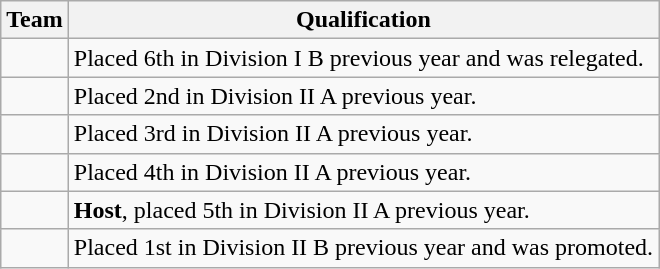<table class="wikitable">
<tr>
<th>Team</th>
<th>Qualification</th>
</tr>
<tr>
<td></td>
<td>Placed 6th in Division I B previous year and was relegated.</td>
</tr>
<tr>
<td></td>
<td>Placed 2nd in Division II A previous year.</td>
</tr>
<tr>
<td></td>
<td>Placed 3rd in Division II A previous year.</td>
</tr>
<tr>
<td></td>
<td>Placed 4th in Division II A previous year.</td>
</tr>
<tr>
<td></td>
<td><strong>Host</strong>, placed 5th in Division II A previous year.</td>
</tr>
<tr>
<td></td>
<td>Placed 1st in Division II B previous year and was promoted.</td>
</tr>
</table>
